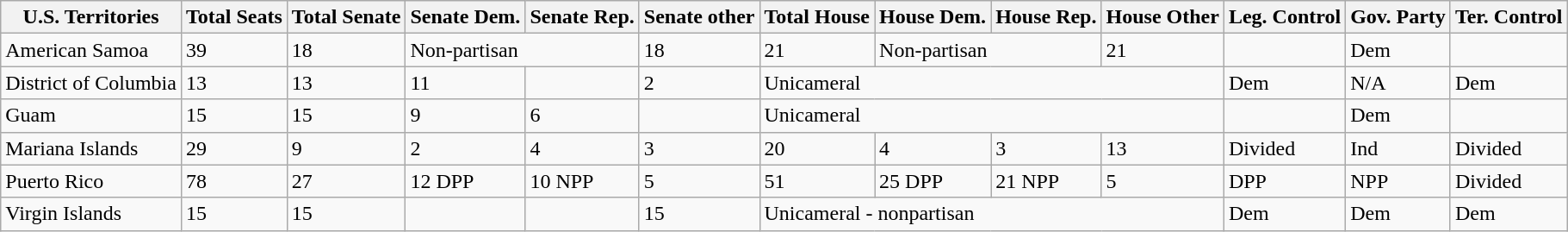<table class="wikitable sortable mw-datatable sort-under sticky-table-row1 sticky-table-col1">
<tr>
<th>U.S. Territories</th>
<th>Total Seats</th>
<th>Total Senate</th>
<th>Senate Dem.</th>
<th>Senate Rep.</th>
<th>Senate other</th>
<th>Total House</th>
<th>House Dem.</th>
<th>House Rep.</th>
<th>House Other</th>
<th>Leg. Control</th>
<th>Gov. Party</th>
<th>Ter. Control</th>
</tr>
<tr>
<td>American Samoa</td>
<td>39</td>
<td>18</td>
<td colspan="2">Non-partisan</td>
<td>18</td>
<td>21</td>
<td colspan="2">Non-partisan</td>
<td>21</td>
<td></td>
<td>Dem</td>
<td></td>
</tr>
<tr>
<td>District of Columbia</td>
<td>13</td>
<td>13</td>
<td>11</td>
<td></td>
<td>2</td>
<td colspan="4">Unicameral</td>
<td>Dem</td>
<td>N/A</td>
<td>Dem</td>
</tr>
<tr>
<td>Guam</td>
<td>15</td>
<td>15</td>
<td>9</td>
<td>6</td>
<td></td>
<td colspan="4">Unicameral</td>
<td></td>
<td>Dem</td>
<td></td>
</tr>
<tr>
<td>Mariana Islands</td>
<td>29</td>
<td>9</td>
<td>2</td>
<td>4</td>
<td>3</td>
<td>20</td>
<td>4</td>
<td>3</td>
<td>13</td>
<td>Divided</td>
<td>Ind</td>
<td>Divided</td>
</tr>
<tr>
<td>Puerto Rico</td>
<td>78</td>
<td>27</td>
<td>12 DPP</td>
<td>10 NPP</td>
<td>5</td>
<td>51</td>
<td>25 DPP</td>
<td>21 NPP</td>
<td>5</td>
<td>DPP</td>
<td>NPP</td>
<td>Divided</td>
</tr>
<tr>
<td>Virgin Islands</td>
<td>15</td>
<td>15</td>
<td></td>
<td></td>
<td>15</td>
<td colspan="4">Unicameral - nonpartisan</td>
<td>Dem</td>
<td>Dem</td>
<td>Dem</td>
</tr>
</table>
